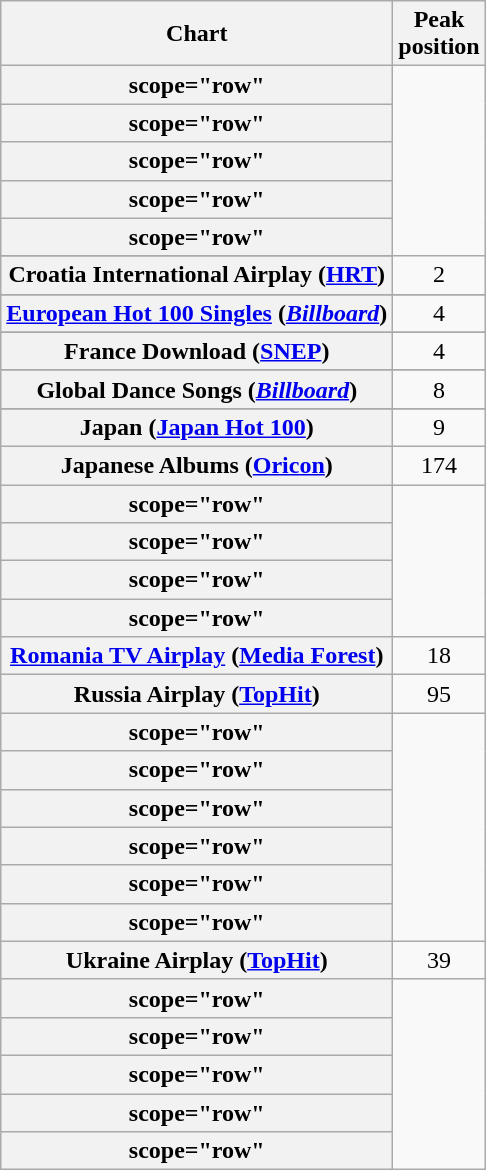<table class="wikitable sortable plainrowheaders" style="text-align:center">
<tr>
<th scope="col">Chart</th>
<th scope="col">Peak<br>position</th>
</tr>
<tr>
<th>scope="row" </th>
</tr>
<tr>
<th>scope="row" </th>
</tr>
<tr>
<th>scope="row" </th>
</tr>
<tr>
<th>scope="row" </th>
</tr>
<tr>
<th>scope="row" </th>
</tr>
<tr>
</tr>
<tr>
</tr>
<tr>
<th scope="row">Croatia International Airplay (<a href='#'>HRT</a>)</th>
<td>2</td>
</tr>
<tr>
</tr>
<tr>
</tr>
<tr>
<th scope="row"><a href='#'>European Hot 100 Singles</a> (<em><a href='#'>Billboard</a></em>)</th>
<td>4</td>
</tr>
<tr>
</tr>
<tr>
<th scope="row">France Download (<a href='#'>SNEP</a>)</th>
<td>4</td>
</tr>
<tr>
</tr>
<tr>
<th scope="row">Global Dance Songs (<em><a href='#'>Billboard</a></em>)</th>
<td>8</td>
</tr>
<tr>
</tr>
<tr>
</tr>
<tr>
</tr>
<tr>
<th scope="row">Japan (<a href='#'>Japan Hot 100</a>)</th>
<td>9</td>
</tr>
<tr>
<th scope="row">Japanese Albums (<a href='#'>Oricon</a>)</th>
<td>174</td>
</tr>
<tr>
<th>scope="row" </th>
</tr>
<tr>
<th>scope="row" </th>
</tr>
<tr>
<th>scope="row" </th>
</tr>
<tr>
<th>scope="row" </th>
</tr>
<tr>
<th scope="row"><a href='#'>Romania TV Airplay</a> (<a href='#'>Media Forest</a>)</th>
<td>18</td>
</tr>
<tr>
<th scope="row">Russia Airplay (<a href='#'>TopHit</a>)</th>
<td>95</td>
</tr>
<tr>
<th>scope="row" </th>
</tr>
<tr>
<th>scope="row" </th>
</tr>
<tr>
<th>scope="row" </th>
</tr>
<tr>
<th>scope="row" </th>
</tr>
<tr>
<th>scope="row" </th>
</tr>
<tr>
<th>scope="row" </th>
</tr>
<tr>
<th scope="row">Ukraine Airplay (<a href='#'>TopHit</a>)</th>
<td>39</td>
</tr>
<tr>
<th>scope="row" </th>
</tr>
<tr>
<th>scope="row" </th>
</tr>
<tr>
<th>scope="row" </th>
</tr>
<tr>
<th>scope="row" </th>
</tr>
<tr>
<th>scope="row" </th>
</tr>
</table>
